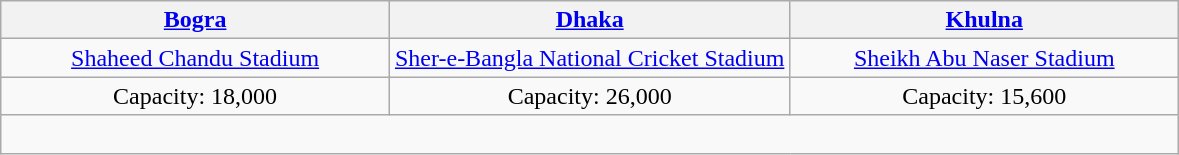<table class="wikitable" style="text-align:center; display:inline-block; border: 0">
<tr>
<th style="width:33%;"><a href='#'>Bogra</a></th>
<th style="width:34%;"><a href='#'>Dhaka</a></th>
<th style="width:33%;"><a href='#'>Khulna</a></th>
</tr>
<tr>
<td><a href='#'>Shaheed Chandu Stadium</a></td>
<td><a href='#'>Sher-e-Bangla National Cricket Stadium</a></td>
<td><a href='#'>Sheikh Abu Naser Stadium</a></td>
</tr>
<tr>
<td>Capacity: 18,000</td>
<td>Capacity: 26,000</td>
<td>Capacity: 15,600</td>
</tr>
<tr>
<td colspan=3><br></td>
</tr>
</table>
